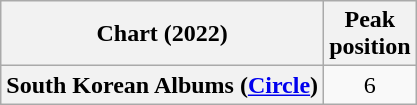<table class="wikitable plainrowheaders" style="text-align:center;">
<tr>
<th scope="col">Chart (2022)</th>
<th scope="col">Peak<br>position</th>
</tr>
<tr>
<th scope="row">South Korean Albums (<a href='#'>Circle</a>)</th>
<td>6</td>
</tr>
</table>
